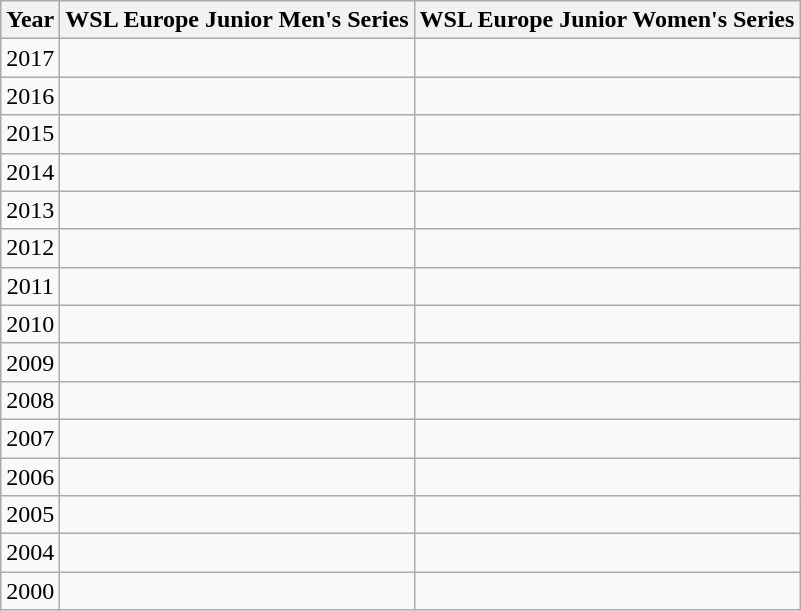<table class="wikitable" style="text-align:center;">
<tr>
<th>Year</th>
<th>WSL Europe Junior Men's Series</th>
<th>WSL Europe Junior Women's Series</th>
</tr>
<tr>
<td>2017</td>
<td></td>
<td></td>
</tr>
<tr>
<td>2016</td>
<td></td>
<td></td>
</tr>
<tr>
<td>2015</td>
<td></td>
<td></td>
</tr>
<tr>
<td>2014</td>
<td></td>
<td></td>
</tr>
<tr>
<td>2013</td>
<td></td>
<td></td>
</tr>
<tr>
<td>2012</td>
<td></td>
<td></td>
</tr>
<tr>
<td>2011</td>
<td></td>
<td></td>
</tr>
<tr>
<td>2010</td>
<td></td>
<td></td>
</tr>
<tr>
<td>2009</td>
<td></td>
<td></td>
</tr>
<tr>
<td>2008</td>
<td></td>
<td></td>
</tr>
<tr>
<td>2007</td>
<td></td>
<td></td>
</tr>
<tr>
<td>2006</td>
<td></td>
<td></td>
</tr>
<tr>
<td>2005</td>
<td></td>
<td></td>
</tr>
<tr>
<td>2004</td>
<td></td>
<td></td>
</tr>
<tr>
<td>2000</td>
<td></td>
<td></td>
</tr>
</table>
